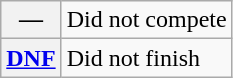<table class="wikitable">
<tr>
<th scope="row">—</th>
<td>Did not compete</td>
</tr>
<tr>
<th scope="row"><a href='#'>DNF</a></th>
<td>Did not finish</td>
</tr>
</table>
